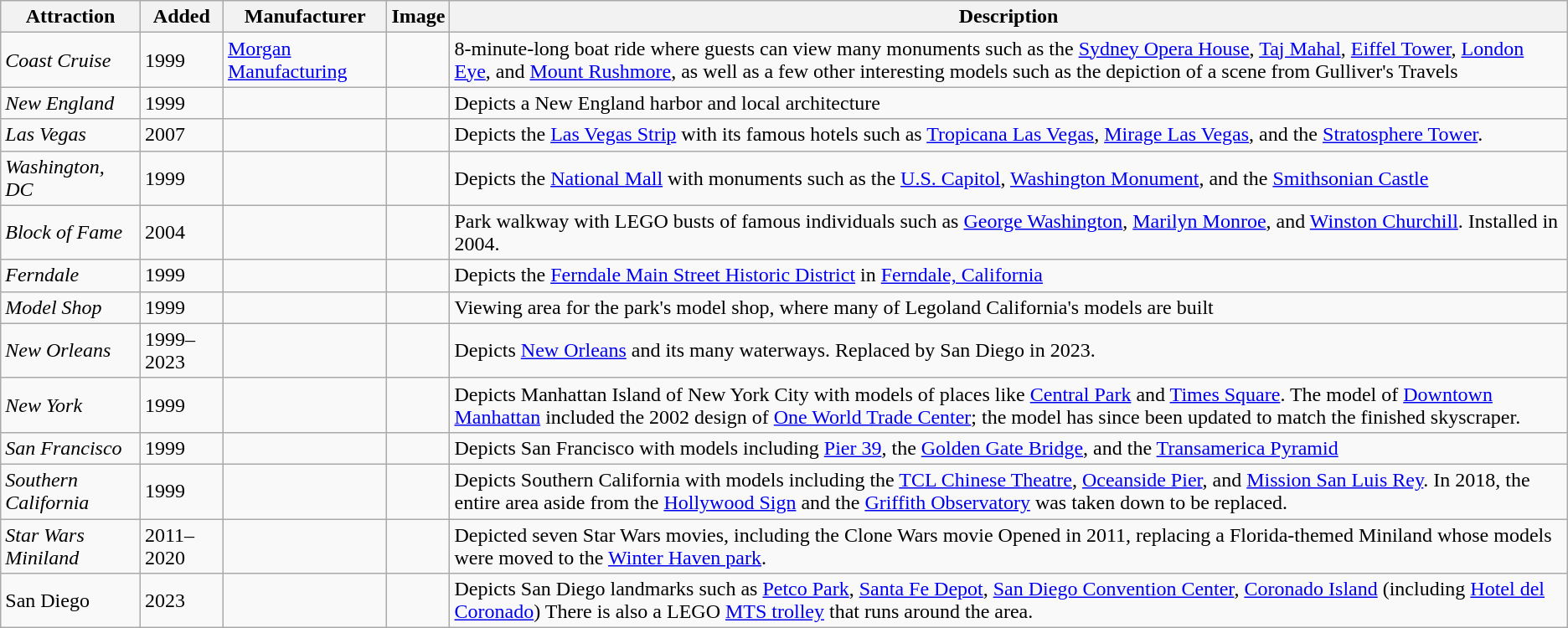<table class="wikitable sortable">
<tr>
<th scope="col">Attraction</th>
<th scope="col">Added</th>
<th scope="col">Manufacturer</th>
<th scope="col" class="unsortable">Image</th>
<th scope="col" class="unsortable">Description</th>
</tr>
<tr>
<td><em>Coast Cruise</em></td>
<td>1999</td>
<td><a href='#'>Morgan Manufacturing</a></td>
<td style="text-align:center;"></td>
<td>8-minute-long boat ride where guests can view many monuments such as the <a href='#'>Sydney Opera House</a>, <a href='#'>Taj Mahal</a>, <a href='#'>Eiffel Tower</a>, <a href='#'>London Eye</a>, and <a href='#'>Mount Rushmore</a>, as well as a few other interesting models such as the depiction of a scene from Gulliver's Travels</td>
</tr>
<tr>
<td><em>New England</em></td>
<td>1999</td>
<td></td>
<td></td>
<td>Depicts a New England harbor and local architecture</td>
</tr>
<tr>
<td><em>Las Vegas</em></td>
<td>2007</td>
<td></td>
<td></td>
<td>Depicts the <a href='#'>Las Vegas Strip</a> with its famous hotels such as <a href='#'>Tropicana Las Vegas</a>, <a href='#'>Mirage Las Vegas</a>, and the <a href='#'>Stratosphere Tower</a>.</td>
</tr>
<tr>
<td><em>Washington, DC</em></td>
<td>1999</td>
<td></td>
<td></td>
<td>Depicts the <a href='#'>National Mall</a>  with monuments such as the <a href='#'>U.S. Capitol</a>, <a href='#'>Washington Monument</a>, and the <a href='#'>Smithsonian Castle</a></td>
</tr>
<tr>
<td><em>Block of Fame</em></td>
<td>2004</td>
<td></td>
<td style="text-align:center;"></td>
<td>Park walkway with LEGO busts of famous individuals such as <a href='#'>George Washington</a>, <a href='#'>Marilyn Monroe</a>, and <a href='#'>Winston Churchill</a>. Installed in 2004.</td>
</tr>
<tr>
<td><em>Ferndale</em></td>
<td>1999</td>
<td></td>
<td></td>
<td>Depicts the <a href='#'>Ferndale Main Street Historic District</a> in <a href='#'>Ferndale, California</a></td>
</tr>
<tr>
<td><em>Model Shop</em></td>
<td>1999</td>
<td></td>
<td></td>
<td>Viewing area for the park's model shop, where many of Legoland California's models are built</td>
</tr>
<tr>
<td><em>New Orleans</em></td>
<td>1999–2023</td>
<td></td>
<td></td>
<td>Depicts <a href='#'>New Orleans</a> and its many waterways. Replaced by San Diego in 2023.</td>
</tr>
<tr>
<td><em>New York</em></td>
<td>1999</td>
<td></td>
<td style="text-align:center;"></td>
<td>Depicts Manhattan Island of New York City with models of places like <a href='#'>Central Park</a> and <a href='#'>Times Square</a>. The model of <a href='#'>Downtown Manhattan</a> included the 2002 design of <a href='#'>One World Trade Center</a>; the model has since been updated to match the finished skyscraper.</td>
</tr>
<tr>
<td><em>San Francisco</em></td>
<td>1999</td>
<td></td>
<td></td>
<td>Depicts San Francisco with models including <a href='#'>Pier 39</a>, the <a href='#'>Golden Gate Bridge</a>, and the <a href='#'>Transamerica Pyramid</a></td>
</tr>
<tr>
<td><em>Southern California</em></td>
<td>1999</td>
<td></td>
<td></td>
<td>Depicts Southern California with models including the <a href='#'>TCL Chinese Theatre</a>, <a href='#'>Oceanside Pier</a>, and <a href='#'>Mission San Luis Rey</a>. In 2018, the entire area aside from the <a href='#'>Hollywood Sign</a> and the <a href='#'>Griffith Observatory</a> was taken down to be replaced.</td>
</tr>
<tr>
<td><em>Star Wars Miniland</em></td>
<td>2011–2020</td>
<td></td>
<td></td>
<td>Depicted seven Star Wars movies, including the Clone Wars movie Opened in 2011, replacing a Florida-themed Miniland whose models were moved to the <a href='#'>Winter Haven park</a>.</td>
</tr>
<tr>
<td>San Diego</td>
<td>2023</td>
<td></td>
<td></td>
<td>Depicts San Diego landmarks such as <a href='#'>Petco Park</a>, <a href='#'>Santa Fe Depot</a>, <a href='#'>San Diego Convention Center</a>, <a href='#'>Coronado Island</a> (including <a href='#'>Hotel del Coronado</a>) There is also a LEGO <a href='#'>MTS trolley</a> that runs around the area.</td>
</tr>
</table>
